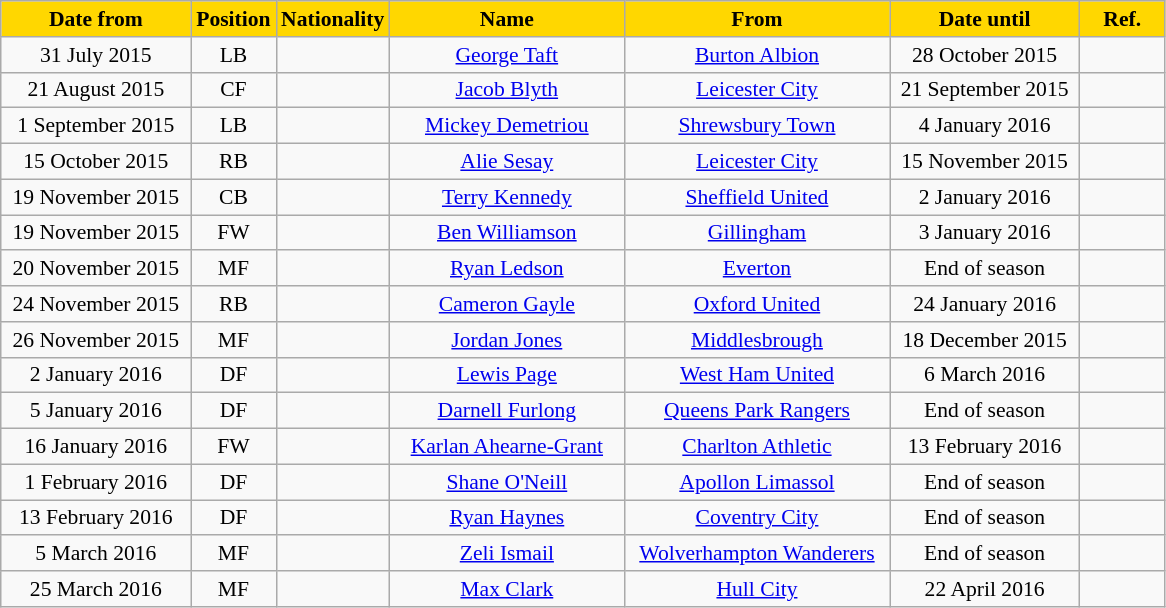<table class="wikitable"  style="text-align:center; font-size:90%; ">
<tr>
<th style="background:#FFD700; color:black; width:120px;">Date from</th>
<th style="background:#FFD700; color:black; width:50px;">Position</th>
<th style="background:#FFD700; color:black; width:50px;">Nationality</th>
<th style="background:#FFD700; color:black; width:150px;">Name</th>
<th style="background:#FFD700; color:black; width:170px;">From</th>
<th style="background:#FFD700; color:black; width:120px;">Date until</th>
<th style="background:#FFD700; color:black; width:50px;">Ref.</th>
</tr>
<tr>
<td>31 July 2015</td>
<td>LB</td>
<td></td>
<td><a href='#'>George Taft</a></td>
<td><a href='#'>Burton Albion</a></td>
<td>28 October 2015</td>
<td></td>
</tr>
<tr>
<td>21 August 2015</td>
<td>CF</td>
<td></td>
<td><a href='#'>Jacob Blyth</a></td>
<td><a href='#'>Leicester City</a></td>
<td>21 September 2015</td>
<td></td>
</tr>
<tr>
<td>1 September 2015</td>
<td>LB</td>
<td></td>
<td><a href='#'>Mickey Demetriou</a></td>
<td><a href='#'>Shrewsbury Town</a></td>
<td>4 January 2016</td>
<td></td>
</tr>
<tr>
<td>15 October 2015</td>
<td>RB</td>
<td></td>
<td><a href='#'>Alie Sesay</a></td>
<td><a href='#'>Leicester City</a></td>
<td>15 November 2015</td>
<td></td>
</tr>
<tr>
<td>19 November 2015</td>
<td>CB</td>
<td></td>
<td><a href='#'>Terry Kennedy</a></td>
<td><a href='#'>Sheffield United</a></td>
<td>2 January 2016</td>
<td></td>
</tr>
<tr>
<td>19 November 2015</td>
<td>FW</td>
<td></td>
<td><a href='#'>Ben Williamson</a></td>
<td><a href='#'>Gillingham</a></td>
<td>3 January 2016</td>
<td></td>
</tr>
<tr>
<td>20 November 2015</td>
<td>MF</td>
<td></td>
<td><a href='#'>Ryan Ledson</a></td>
<td><a href='#'>Everton</a></td>
<td>End of season</td>
<td></td>
</tr>
<tr>
<td>24 November 2015</td>
<td>RB</td>
<td></td>
<td><a href='#'>Cameron Gayle</a></td>
<td><a href='#'>Oxford United</a></td>
<td>24 January 2016</td>
<td></td>
</tr>
<tr>
<td>26 November 2015</td>
<td>MF</td>
<td></td>
<td><a href='#'>Jordan Jones</a></td>
<td><a href='#'>Middlesbrough</a></td>
<td>18 December 2015</td>
<td></td>
</tr>
<tr>
<td>2 January 2016</td>
<td>DF</td>
<td></td>
<td><a href='#'>Lewis Page</a></td>
<td><a href='#'>West Ham United</a></td>
<td>6 March 2016</td>
<td></td>
</tr>
<tr>
<td>5 January 2016</td>
<td>DF</td>
<td></td>
<td><a href='#'>Darnell Furlong</a></td>
<td><a href='#'>Queens Park Rangers</a></td>
<td>End of season</td>
<td></td>
</tr>
<tr>
<td>16 January 2016</td>
<td>FW</td>
<td></td>
<td><a href='#'>Karlan Ahearne-Grant</a></td>
<td><a href='#'>Charlton Athletic</a></td>
<td>13 February 2016</td>
<td></td>
</tr>
<tr>
<td>1 February 2016</td>
<td>DF</td>
<td></td>
<td><a href='#'>Shane O'Neill</a></td>
<td><a href='#'>Apollon Limassol</a></td>
<td>End of season</td>
<td></td>
</tr>
<tr>
<td>13 February 2016</td>
<td>DF</td>
<td></td>
<td><a href='#'>Ryan Haynes</a></td>
<td><a href='#'>Coventry City</a></td>
<td>End of season</td>
<td></td>
</tr>
<tr>
<td>5 March 2016</td>
<td>MF</td>
<td></td>
<td><a href='#'>Zeli Ismail</a></td>
<td><a href='#'>Wolverhampton Wanderers</a></td>
<td>End of season</td>
<td></td>
</tr>
<tr>
<td>25 March 2016</td>
<td>MF</td>
<td></td>
<td><a href='#'>Max Clark</a></td>
<td><a href='#'>Hull City</a></td>
<td>22 April 2016</td>
<td></td>
</tr>
</table>
